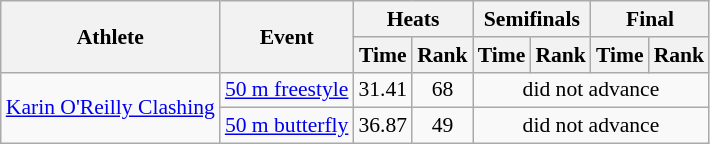<table class=wikitable style=font-size:90%>
<tr>
<th rowspan=2>Athlete</th>
<th rowspan=2>Event</th>
<th colspan=2>Heats</th>
<th colspan=2>Semifinals</th>
<th colspan=2>Final</th>
</tr>
<tr>
<th>Time</th>
<th>Rank</th>
<th>Time</th>
<th>Rank</th>
<th>Time</th>
<th>Rank</th>
</tr>
<tr align=center>
<td align=left rowspan=2><a href='#'>Karin O'Reilly Clashing</a></td>
<td align=left><a href='#'>50 m freestyle</a></td>
<td>31.41</td>
<td>68</td>
<td colspan=4>did not advance</td>
</tr>
<tr align=center>
<td align=left><a href='#'>50 m butterfly</a></td>
<td>36.87</td>
<td>49</td>
<td colspan=4>did not advance</td>
</tr>
</table>
